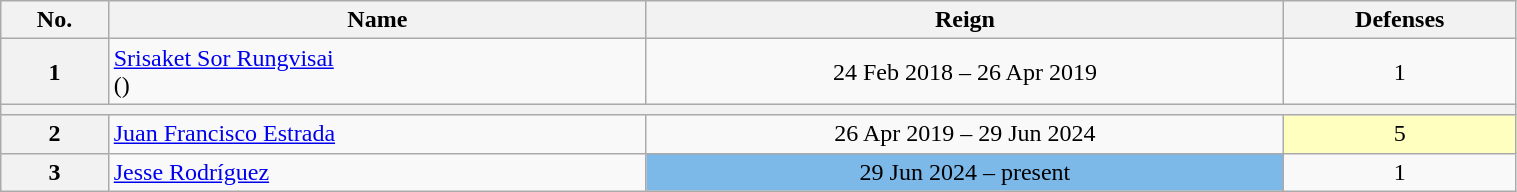<table class="wikitable sortable" style="width:80%;">
<tr>
<th>No.</th>
<th>Name</th>
<th>Reign</th>
<th>Defenses</th>
</tr>
<tr align=center>
<th>1</th>
<td align=left><a href='#'>Srisaket Sor Rungvisai</a><br>()</td>
<td>24 Feb 2018 – 26 Apr 2019</td>
<td>1</td>
</tr>
<tr align=center>
<th colspan=4></th>
</tr>
<tr align=center>
<th>2</th>
<td align=left><a href='#'>Juan Francisco Estrada</a></td>
<td>26 Apr 2019 – 29 Jun 2024</td>
<td style="background:#ffffbf;">5</td>
</tr>
<tr align=center>
<th>3</th>
<td align=left><a href='#'>Jesse Rodríguez</a></td>
<td style="background:#7CB9E8;">29 Jun 2024 – present</td>
<td>1</td>
</tr>
</table>
